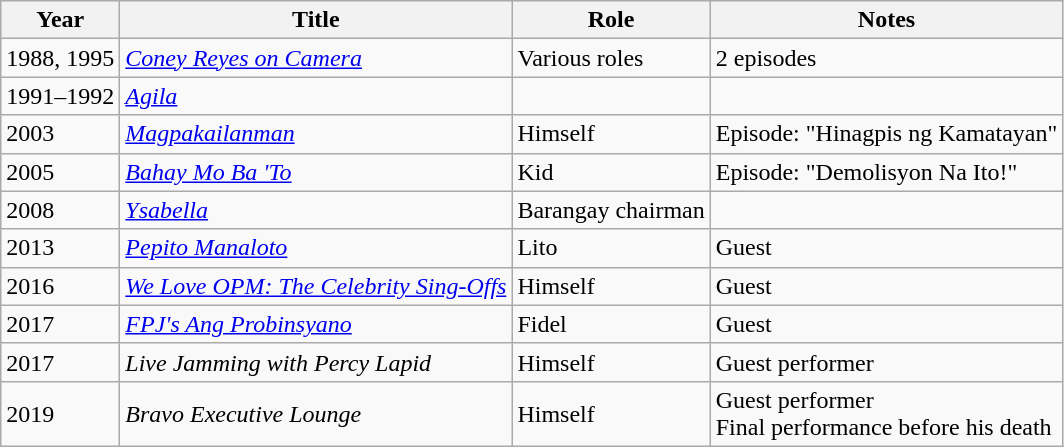<table class="wikitable sortable">
<tr>
<th>Year</th>
<th>Title</th>
<th>Role</th>
<th>Notes</th>
</tr>
<tr>
<td>1988, 1995</td>
<td><em><a href='#'>Coney Reyes on Camera</a></em></td>
<td>Various roles</td>
<td>2 episodes</td>
</tr>
<tr>
<td>1991–1992</td>
<td><em><a href='#'>Agila</a></em></td>
<td></td>
<td></td>
</tr>
<tr>
<td>2003</td>
<td><em><a href='#'>Magpakailanman</a></em></td>
<td>Himself</td>
<td>Episode: "Hinagpis ng Kamatayan"</td>
</tr>
<tr>
<td>2005</td>
<td><em><a href='#'>Bahay Mo Ba 'To</a></em></td>
<td>Kid</td>
<td>Episode: "Demolisyon Na Ito!"</td>
</tr>
<tr>
<td>2008</td>
<td><em><a href='#'>Ysabella</a></em></td>
<td>Barangay chairman</td>
<td></td>
</tr>
<tr>
<td>2013</td>
<td><em><a href='#'>Pepito Manaloto</a></em></td>
<td>Lito</td>
<td>Guest</td>
</tr>
<tr>
<td>2016</td>
<td><em><a href='#'>We Love OPM: The Celebrity Sing-Offs</a></em></td>
<td>Himself</td>
<td>Guest</td>
</tr>
<tr>
<td>2017</td>
<td><em><a href='#'>FPJ's Ang Probinsyano</a></em></td>
<td>Fidel</td>
<td>Guest</td>
</tr>
<tr>
<td>2017</td>
<td><em>Live Jamming with Percy Lapid</em></td>
<td>Himself</td>
<td>Guest performer</td>
</tr>
<tr>
<td>2019</td>
<td><em>Bravo Executive Lounge</em></td>
<td>Himself</td>
<td>Guest performer<br>Final performance before his death</td>
</tr>
</table>
